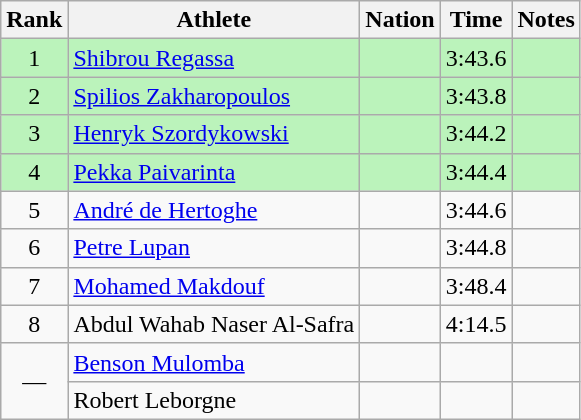<table class="wikitable sortable" style="text-align:center">
<tr>
<th>Rank</th>
<th>Athlete</th>
<th>Nation</th>
<th>Time</th>
<th>Notes</th>
</tr>
<tr style="background:#bbf3bb;">
<td>1</td>
<td align=left><a href='#'>Shibrou Regassa</a></td>
<td align=left></td>
<td>3:43.6</td>
<td></td>
</tr>
<tr style="background:#bbf3bb;">
<td>2</td>
<td align=left><a href='#'>Spilios Zakharopoulos</a></td>
<td align=left></td>
<td>3:43.8</td>
<td></td>
</tr>
<tr style="background:#bbf3bb;">
<td>3</td>
<td align=left><a href='#'>Henryk Szordykowski</a></td>
<td align=left></td>
<td>3:44.2</td>
<td></td>
</tr>
<tr style="background:#bbf3bb;">
<td>4</td>
<td align=left><a href='#'>Pekka Paivarinta</a></td>
<td align=left></td>
<td>3:44.4</td>
<td></td>
</tr>
<tr>
<td>5</td>
<td align=left><a href='#'>André de Hertoghe</a></td>
<td align=left></td>
<td>3:44.6</td>
<td></td>
</tr>
<tr>
<td>6</td>
<td align=left><a href='#'>Petre Lupan</a></td>
<td align=left></td>
<td>3:44.8</td>
<td></td>
</tr>
<tr>
<td>7</td>
<td align=left><a href='#'>Mohamed Makdouf</a></td>
<td align=left></td>
<td>3:48.4</td>
<td></td>
</tr>
<tr>
<td>8</td>
<td align=left>Abdul Wahab Naser Al-Safra</td>
<td align=left></td>
<td>4:14.5</td>
<td></td>
</tr>
<tr>
<td rowspan=2 data-sort-value=9>—</td>
<td align=left><a href='#'>Benson Mulomba</a></td>
<td align=left></td>
<td></td>
<td></td>
</tr>
<tr>
<td align=left>Robert Leborgne</td>
<td align=left></td>
<td></td>
<td></td>
</tr>
</table>
